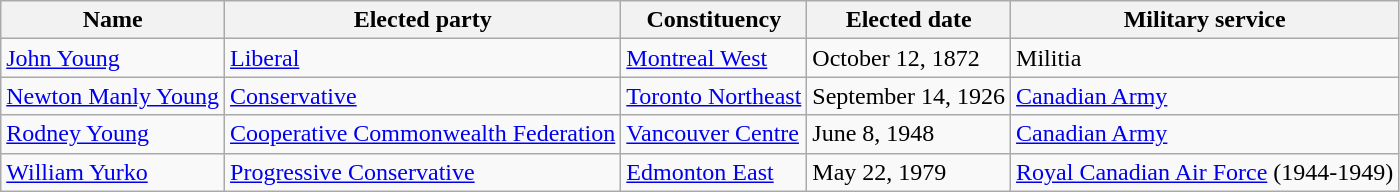<table class="wikitable sortable">
<tr>
<th>Name</th>
<th>Elected party</th>
<th>Constituency</th>
<th>Elected date</th>
<th>Military service</th>
</tr>
<tr>
<td><a href='#'>John Young</a></td>
<td><a href='#'>Liberal</a></td>
<td><a href='#'>Montreal West</a></td>
<td>October 12, 1872</td>
<td>Militia</td>
</tr>
<tr>
<td><a href='#'>Newton Manly Young</a></td>
<td><a href='#'>Conservative</a></td>
<td><a href='#'>Toronto Northeast</a></td>
<td>September 14, 1926</td>
<td><a href='#'>Canadian Army</a></td>
</tr>
<tr>
<td><a href='#'>Rodney Young</a></td>
<td><a href='#'>Cooperative Commonwealth Federation</a></td>
<td><a href='#'>Vancouver Centre</a></td>
<td>June 8, 1948</td>
<td><a href='#'>Canadian Army</a></td>
</tr>
<tr>
<td><a href='#'>William Yurko</a></td>
<td><a href='#'>Progressive Conservative</a></td>
<td><a href='#'>Edmonton East</a></td>
<td>May 22, 1979</td>
<td><a href='#'>Royal Canadian Air Force</a> (1944-1949)</td>
</tr>
</table>
